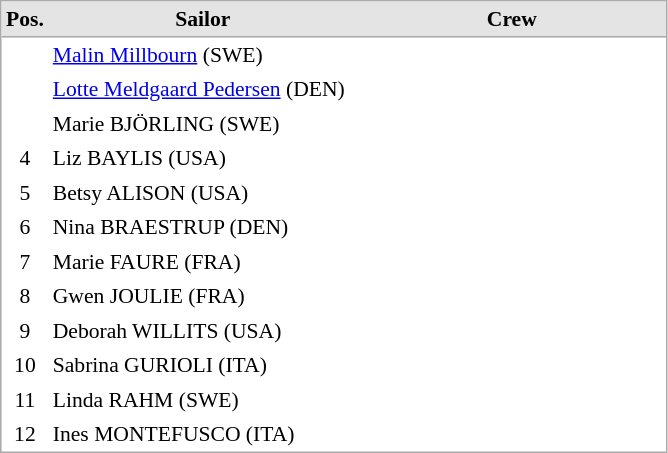<table cellspacing="0" cellpadding="3" style="border:1px solid #AAAAAA;font-size:90%">
<tr bgcolor="#E4E4E4">
<th style="border-bottom:1px solid #AAAAAA" width=10>Pos.</th>
<th style="border-bottom:1px solid #AAAAAA" width=200>Sailor</th>
<th style="border-bottom:1px solid #AAAAAA" width=200>Crew</th>
</tr>
<tr>
<td align="center"></td>
<td><a href='#'>Malin Millbourn</a> (SWE)</td>
<td></td>
</tr>
<tr>
<td align="center"></td>
<td><a href='#'>Lotte Meldgaard Pedersen</a> (DEN)</td>
<td></td>
</tr>
<tr>
<td align="center"></td>
<td>Marie BJÖRLING (SWE)</td>
<td></td>
</tr>
<tr>
<td align="center">4</td>
<td>Liz BAYLIS (USA)</td>
<td></td>
</tr>
<tr>
<td align="center">5</td>
<td>Betsy ALISON (USA)</td>
<td></td>
</tr>
<tr>
<td align="center">6</td>
<td>Nina BRAESTRUP (DEN)</td>
<td></td>
</tr>
<tr>
<td align="center">7</td>
<td>Marie FAURE (FRA)</td>
<td></td>
</tr>
<tr>
<td align="center">8</td>
<td>Gwen JOULIE (FRA)</td>
<td></td>
</tr>
<tr>
<td align="center">9</td>
<td>Deborah WILLITS (USA)</td>
<td></td>
</tr>
<tr>
<td align="center">10</td>
<td>Sabrina GURIOLI (ITA)</td>
<td></td>
</tr>
<tr>
<td align="center">11</td>
<td>Linda RAHM (SWE)</td>
<td></td>
</tr>
<tr>
<td align="center">12</td>
<td>Ines MONTEFUSCO (ITA)</td>
<td></td>
</tr>
<tr>
</tr>
</table>
